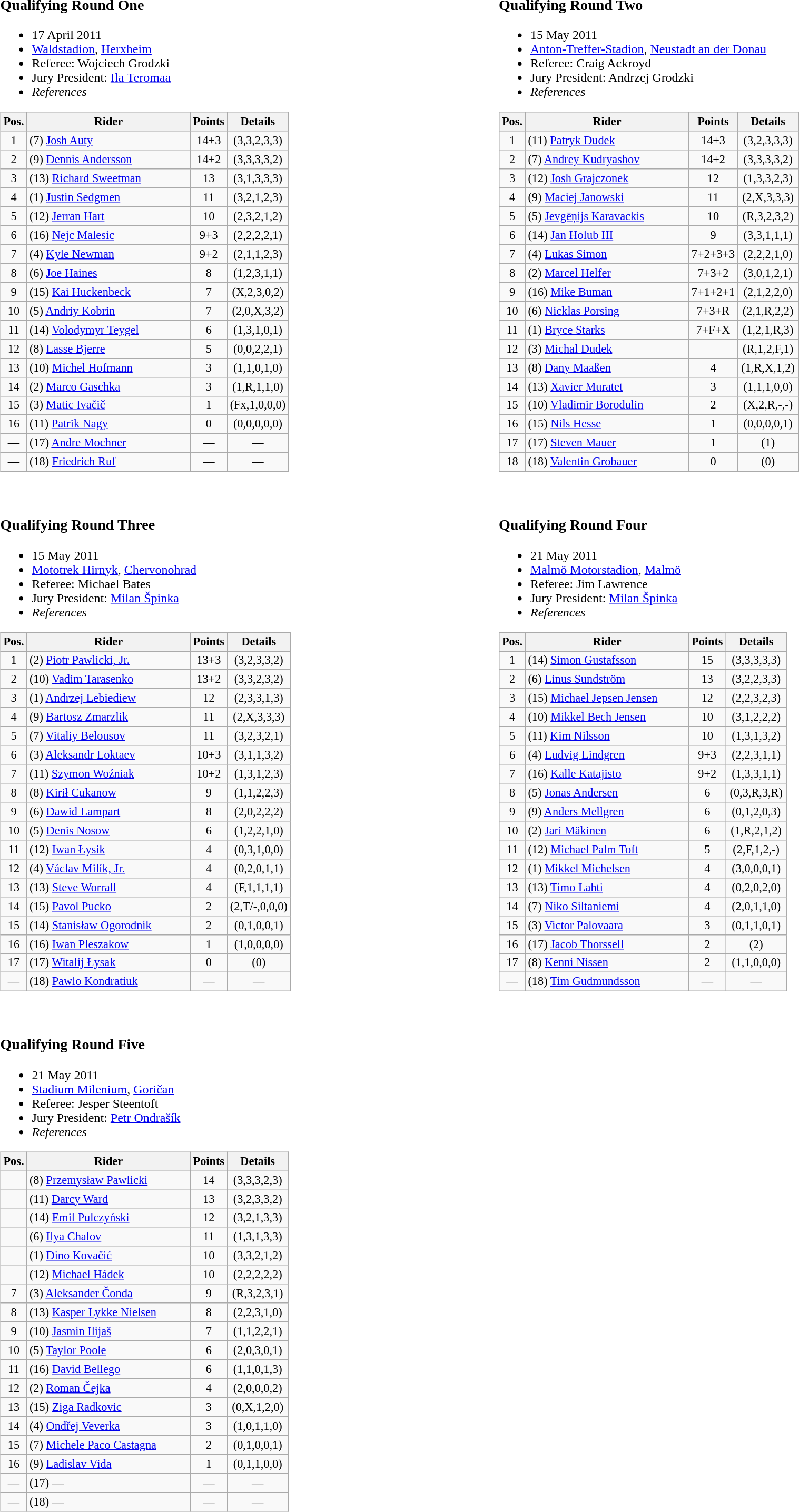<table width=100%>
<tr>
<td width=50% valign=top><br><h3>Qualifying Round One</h3><ul><li>17 April 2011</li><li> <a href='#'>Waldstadion</a>, <a href='#'>Herxheim</a></li><li>Referee: Wojciech Grodzki</li><li>Jury President: <a href='#'>Ila Teromaa</a></li><li><em>References</em></li></ul><table class=wikitable style="font-size:93%;">
<tr>
<th width=25px>Pos.</th>
<th width=200px>Rider</th>
<th width=40px>Points</th>
<th width=70px>Details</th>
</tr>
<tr align=center >
<td>1</td>
<td align=left> (7) <a href='#'>Josh Auty</a></td>
<td>14+3</td>
<td>(3,3,2,3,3)</td>
</tr>
<tr align=center >
<td>2</td>
<td align=left> (9) <a href='#'>Dennis Andersson</a></td>
<td>14+2</td>
<td>(3,3,3,3,2)</td>
</tr>
<tr align=center >
<td>3</td>
<td align=left> (13) <a href='#'>Richard Sweetman</a></td>
<td>13</td>
<td>(3,1,3,3,3)</td>
</tr>
<tr align=center >
<td>4</td>
<td align=left> (1) <a href='#'>Justin Sedgmen</a></td>
<td>11</td>
<td>(3,2,1,2,3)</td>
</tr>
<tr align=center >
<td>5</td>
<td align=left> (12) <a href='#'>Jerran Hart</a></td>
<td>10</td>
<td>(2,3,2,1,2)</td>
</tr>
<tr align=center >
<td>6</td>
<td align=left> (16) <a href='#'>Nejc Malesic</a></td>
<td>9+3</td>
<td>(2,2,2,2,1)</td>
</tr>
<tr align=center >
<td>7</td>
<td align=left> (4) <a href='#'>Kyle Newman</a></td>
<td>9+2</td>
<td>(2,1,1,2,3)</td>
</tr>
<tr align=center>
<td>8</td>
<td align=left> (6) <a href='#'>Joe Haines</a></td>
<td>8</td>
<td>(1,2,3,1,1)</td>
</tr>
<tr align=center>
<td>9</td>
<td align=left> (15) <a href='#'>Kai Huckenbeck</a></td>
<td>7</td>
<td>(X,2,3,0,2)</td>
</tr>
<tr align=center>
<td>10</td>
<td align=left> (5) <a href='#'>Andriy Kobrin</a></td>
<td>7</td>
<td>(2,0,X,3,2)</td>
</tr>
<tr align=center>
<td>11</td>
<td align=left> (14) <a href='#'>Volodymyr Teygel</a></td>
<td>6</td>
<td>(1,3,1,0,1)</td>
</tr>
<tr align=center>
<td>12</td>
<td align=left> (8) <a href='#'>Lasse Bjerre</a></td>
<td>5</td>
<td>(0,0,2,2,1)</td>
</tr>
<tr align=center>
<td>13</td>
<td align=left> (10) <a href='#'>Michel Hofmann</a></td>
<td>3</td>
<td>(1,1,0,1,0)</td>
</tr>
<tr align=center>
<td>14</td>
<td align=left> (2) <a href='#'>Marco Gaschka</a></td>
<td>3</td>
<td>(1,R,1,1,0)</td>
</tr>
<tr align=center>
<td>15</td>
<td align=left> (3) <a href='#'>Matic Ivačič</a></td>
<td>1</td>
<td>(Fx,1,0,0,0)</td>
</tr>
<tr align=center>
<td>16</td>
<td align=left> (11) <a href='#'>Patrik Nagy</a></td>
<td>0</td>
<td>(0,0,0,0,0)</td>
</tr>
<tr align=center>
<td>—</td>
<td align=left> (17) <a href='#'>Andre Mochner</a></td>
<td>—</td>
<td>—</td>
</tr>
<tr align=center>
<td>—</td>
<td align=left> (18) <a href='#'>Friedrich Ruf</a></td>
<td>—</td>
<td>—</td>
</tr>
</table>
</td>
<td width=50% valign=top><br><h3>Qualifying Round Two</h3><ul><li>15 May 2011</li><li> <a href='#'>Anton-Treffer-Stadion</a>, <a href='#'>Neustadt an der Donau</a></li><li>Referee: Craig Ackroyd</li><li>Jury President: Andrzej Grodzki</li><li><em>References</em> </li></ul><table class=wikitable style="font-size:93%;">
<tr>
<th width=25px>Pos.</th>
<th width=200px>Rider</th>
<th width=40px>Points</th>
<th width=70px>Details</th>
</tr>
<tr align=center >
<td>1</td>
<td align=left> (11) <a href='#'>Patryk Dudek</a></td>
<td>14+3</td>
<td>(3,2,3,3,3)</td>
</tr>
<tr align=center >
<td>2</td>
<td align=left> (7) <a href='#'>Andrey Kudryashov</a></td>
<td>14+2</td>
<td>(3,3,3,3,2)</td>
</tr>
<tr align=center >
<td>3</td>
<td align=left> (12) <a href='#'>Josh Grajczonek</a></td>
<td>12</td>
<td>(1,3,3,2,3)</td>
</tr>
<tr align=center >
<td>4</td>
<td align=left> (9) <a href='#'>Maciej Janowski</a></td>
<td>11</td>
<td>(2,X,3,3,3)</td>
</tr>
<tr align=center >
<td>5</td>
<td align=left> (5) <a href='#'>Jevgēņijs Karavackis</a></td>
<td>10</td>
<td>(R,3,2,3,2)</td>
</tr>
<tr align=center >
<td>6</td>
<td align=left> (14) <a href='#'>Jan Holub III</a></td>
<td>9</td>
<td>(3,3,1,1,1)</td>
</tr>
<tr align=center >
<td>7</td>
<td align=left> (4) <a href='#'>Lukas Simon</a></td>
<td>7+2+3+3</td>
<td>(2,2,2,1,0)</td>
</tr>
<tr align=center>
<td>8</td>
<td align=left> (2) <a href='#'>Marcel Helfer</a></td>
<td>7+3+2</td>
<td>(3,0,1,2,1)</td>
</tr>
<tr align=center>
<td>9</td>
<td align=left> (16) <a href='#'>Mike Buman</a></td>
<td>7+1+2+1</td>
<td>(2,1,2,2,0)</td>
</tr>
<tr align=center>
<td>10</td>
<td align=left> (6) <a href='#'>Nicklas Porsing</a></td>
<td>7+3+R</td>
<td>(2,1,R,2,2)</td>
</tr>
<tr align=center>
<td>11</td>
<td align=left> (1) <a href='#'>Bryce Starks</a></td>
<td>7+F+X</td>
<td>(1,2,1,R,3)</td>
</tr>
<tr align=center>
<td>12</td>
<td align=left> (3) <a href='#'>Michal Dudek</a></td>
<td></td>
<td>(R,1,2,F,1)</td>
</tr>
<tr align=center>
<td>13</td>
<td align=left> (8) <a href='#'>Dany Maaßen</a></td>
<td>4</td>
<td>(1,R,X,1,2)</td>
</tr>
<tr align=center>
<td>14</td>
<td align=left> (13) <a href='#'>Xavier Muratet</a></td>
<td>3</td>
<td>(1,1,1,0,0)</td>
</tr>
<tr align=center>
<td>15</td>
<td align=left> (10) <a href='#'>Vladimir Borodulin</a></td>
<td>2</td>
<td>(X,2,R,-,-)</td>
</tr>
<tr align=center>
<td>16</td>
<td align=left> (15) <a href='#'>Nils Hesse</a></td>
<td>1</td>
<td>(0,0,0,0,1)</td>
</tr>
<tr align=center>
<td>17</td>
<td align=left> (17) <a href='#'>Steven Mauer</a></td>
<td>1</td>
<td>(1)</td>
</tr>
<tr align=center>
<td>18</td>
<td align=left> (18) <a href='#'>Valentin Grobauer</a></td>
<td>0</td>
<td>(0)</td>
</tr>
</table>
</td>
</tr>
<tr>
<td valign=top><br><h3>Qualifying Round Three</h3><ul><li>15 May 2011</li><li> <a href='#'>Mototrek Hirnyk</a>, <a href='#'>Chervonohrad</a></li><li>Referee: Michael Bates</li><li>Jury President: <a href='#'>Milan Špinka</a></li><li><em>References</em> </li></ul><table class=wikitable style="font-size:93%;">
<tr>
<th width=25px>Pos.</th>
<th width=200px>Rider</th>
<th width=40px>Points</th>
<th width=70px>Details</th>
</tr>
<tr align=center >
<td>1</td>
<td align=left> (2) <a href='#'>Piotr Pawlicki, Jr.</a></td>
<td>13+3</td>
<td>(3,2,3,3,2)</td>
</tr>
<tr align=center >
<td>2</td>
<td align=left> (10) <a href='#'>Vadim Tarasenko</a></td>
<td>13+2</td>
<td>(3,3,2,3,2)</td>
</tr>
<tr align=center >
<td>3</td>
<td align=left> (1) <a href='#'>Andrzej Lebiediew</a></td>
<td>12</td>
<td>(2,3,3,1,3)</td>
</tr>
<tr align=center >
<td>4</td>
<td align=left> (9) <a href='#'>Bartosz Zmarzlik</a></td>
<td>11</td>
<td>(2,X,3,3,3)</td>
</tr>
<tr align=center >
<td>5</td>
<td align=left> (7) <a href='#'>Vitaliy Belousov</a></td>
<td>11</td>
<td>(3,2,3,2,1)</td>
</tr>
<tr align=center >
<td>6</td>
<td align=left> (3) <a href='#'>Aleksandr Loktaev</a></td>
<td>10+3</td>
<td>(3,1,1,3,2)</td>
</tr>
<tr align=center >
<td>7</td>
<td align=left> (11) <a href='#'>Szymon Woźniak</a></td>
<td>10+2</td>
<td>(1,3,1,2,3)</td>
</tr>
<tr align=center>
<td>8</td>
<td align=left> (8) <a href='#'>Kirił Cukanow</a></td>
<td>9</td>
<td>(1,1,2,2,3)</td>
</tr>
<tr align=center>
<td>9</td>
<td align=left> (6) <a href='#'>Dawid Lampart</a></td>
<td>8</td>
<td>(2,0,2,2,2)</td>
</tr>
<tr align=center>
<td>10</td>
<td align=left> (5) <a href='#'>Denis Nosow</a></td>
<td>6</td>
<td>(1,2,2,1,0)</td>
</tr>
<tr align=center>
<td>11</td>
<td align=left> (12) <a href='#'>Iwan Łysik</a></td>
<td>4</td>
<td>(0,3,1,0,0)</td>
</tr>
<tr align=center>
<td>12</td>
<td align=left> (4) <a href='#'>Václav Milík, Jr.</a></td>
<td>4</td>
<td>(0,2,0,1,1)</td>
</tr>
<tr align=center>
<td>13</td>
<td align=left> (13) <a href='#'>Steve Worrall</a></td>
<td>4</td>
<td>(F,1,1,1,1)</td>
</tr>
<tr align=center>
<td>14</td>
<td align=left> (15) <a href='#'>Pavol Pucko</a></td>
<td>2</td>
<td>(2,T/-,0,0,0)</td>
</tr>
<tr align=center>
<td>15</td>
<td align=left> (14) <a href='#'>Stanisław Ogorodnik</a></td>
<td>2</td>
<td>(0,1,0,0,1)</td>
</tr>
<tr align=center>
<td>16</td>
<td align=left> (16) <a href='#'>Iwan Pleszakow</a></td>
<td>1</td>
<td>(1,0,0,0,0)</td>
</tr>
<tr align=center>
<td>17</td>
<td align=left> (17) <a href='#'>Witalij Łysak</a></td>
<td>0</td>
<td>(0)</td>
</tr>
<tr align=center>
<td>—</td>
<td align=left> (18) <a href='#'>Pawlo Kondratiuk</a></td>
<td>—</td>
<td>—</td>
</tr>
</table>
</td>
<td valign=top><br><h3>Qualifying Round Four</h3><ul><li>21 May 2011</li><li> <a href='#'>Malmö Motorstadion</a>, <a href='#'>Malmö</a></li><li>Referee: Jim Lawrence</li><li>Jury President: <a href='#'>Milan Špinka</a></li><li><em>References</em> </li></ul><table class=wikitable style="font-size:93%;">
<tr>
<th width=25px>Pos.</th>
<th width=200px>Rider</th>
<th width=40px>Points</th>
<th width=70px>Details</th>
</tr>
<tr align=center >
<td>1</td>
<td align=left> (14) <a href='#'>Simon Gustafsson</a></td>
<td>15</td>
<td>(3,3,3,3,3)</td>
</tr>
<tr align=center >
<td>2</td>
<td align=left> (6) <a href='#'>Linus Sundström</a></td>
<td>13</td>
<td>(3,2,2,3,3)</td>
</tr>
<tr align=center >
<td>3</td>
<td align=left> (15) <a href='#'>Michael Jepsen Jensen</a></td>
<td>12</td>
<td>(2,2,3,2,3)</td>
</tr>
<tr align=center >
<td>4</td>
<td align=left> (10) <a href='#'>Mikkel Bech Jensen</a></td>
<td>10</td>
<td>(3,1,2,2,2)</td>
</tr>
<tr align=center >
<td>5</td>
<td align=left> (11) <a href='#'>Kim Nilsson</a></td>
<td>10</td>
<td>(1,3,1,3,2)</td>
</tr>
<tr align=center >
<td>6</td>
<td align=left> (4) <a href='#'>Ludvig Lindgren</a></td>
<td>9+3</td>
<td>(2,2,3,1,1)</td>
</tr>
<tr align=center >
<td>7</td>
<td align=left> (16) <a href='#'>Kalle Katajisto</a></td>
<td>9+2</td>
<td>(1,3,3,1,1)</td>
</tr>
<tr align=center>
<td>8</td>
<td align=left> (5) <a href='#'>Jonas Andersen</a></td>
<td>6</td>
<td>(0,3,R,3,R)</td>
</tr>
<tr align=center>
<td>9</td>
<td align=left> (9) <a href='#'>Anders Mellgren</a></td>
<td>6</td>
<td>(0,1,2,0,3)</td>
</tr>
<tr align=center>
<td>10</td>
<td align=left> (2) <a href='#'>Jari Mäkinen</a></td>
<td>6</td>
<td>(1,R,2,1,2)</td>
</tr>
<tr align=center>
<td>11</td>
<td align=left> (12) <a href='#'>Michael Palm Toft</a></td>
<td>5</td>
<td>(2,F,1,2,-)</td>
</tr>
<tr align=center>
<td>12</td>
<td align=left> (1) <a href='#'>Mikkel Michelsen</a></td>
<td>4</td>
<td>(3,0,0,0,1)</td>
</tr>
<tr align=center>
<td>13</td>
<td align=left> (13) <a href='#'>Timo Lahti</a></td>
<td>4</td>
<td>(0,2,0,2,0)</td>
</tr>
<tr align=center>
<td>14</td>
<td align=left> (7) <a href='#'>Niko Siltaniemi</a></td>
<td>4</td>
<td>(2,0,1,1,0)</td>
</tr>
<tr align=center>
<td>15</td>
<td align=left> (3) <a href='#'>Victor Palovaara</a></td>
<td>3</td>
<td>(0,1,1,0,1)</td>
</tr>
<tr align=center>
<td>16</td>
<td align=left> (17) <a href='#'>Jacob Thorssell</a></td>
<td>2</td>
<td>(2)</td>
</tr>
<tr align=center>
<td>17</td>
<td align=left> (8) <a href='#'>Kenni Nissen</a></td>
<td>2</td>
<td>(1,1,0,0,0)</td>
</tr>
<tr align=center>
<td>—</td>
<td align=left> (18) <a href='#'>Tim Gudmundsson</a></td>
<td>—</td>
<td>—</td>
</tr>
</table>
</td>
</tr>
<tr>
<td valign=top><br><h3>Qualifying Round Five</h3><ul><li>21 May 2011</li><li> <a href='#'>Stadium Milenium</a>, <a href='#'>Goričan</a></li><li>Referee: Jesper Steentoft</li><li>Jury President: <a href='#'>Petr Ondrašík</a></li><li><em>References</em> </li></ul><table class=wikitable style="font-size:93%;">
<tr>
<th width=25px>Pos.</th>
<th width=200px>Rider</th>
<th width=40px>Points</th>
<th width=70px>Details</th>
</tr>
<tr align=center >
<td></td>
<td align=left> (8) <a href='#'>Przemysław Pawlicki</a></td>
<td>14</td>
<td>(3,3,3,2,3)</td>
</tr>
<tr align=center >
<td></td>
<td align=left> (11) <a href='#'>Darcy Ward</a></td>
<td>13</td>
<td>(3,2,3,3,2)</td>
</tr>
<tr align=center >
<td></td>
<td align=left> (14) <a href='#'>Emil Pulczyński</a></td>
<td>12</td>
<td>(3,2,1,3,3)</td>
</tr>
<tr align=center >
<td></td>
<td align=left> (6) <a href='#'>Ilya Chalov</a></td>
<td>11</td>
<td>(1,3,1,3,3)</td>
</tr>
<tr align=center >
<td></td>
<td align=left> (1) <a href='#'>Dino Kovačić</a></td>
<td>10</td>
<td>(3,3,2,1,2)</td>
</tr>
<tr align=center >
<td></td>
<td align=left> (12) <a href='#'>Michael Hádek</a></td>
<td>10</td>
<td>(2,2,2,2,2)</td>
</tr>
<tr align=center>
<td>7</td>
<td align=left> (3) <a href='#'>Aleksander Čonda</a></td>
<td>9</td>
<td>(R,3,2,3,1)</td>
</tr>
<tr align=center>
<td>8</td>
<td align=left> (13) <a href='#'>Kasper Lykke Nielsen</a></td>
<td>8</td>
<td>(2,2,3,1,0)</td>
</tr>
<tr align=center>
<td>9</td>
<td align=left> (10) <a href='#'>Jasmin Ilijaš</a></td>
<td>7</td>
<td>(1,1,2,2,1)</td>
</tr>
<tr align=center>
<td>10</td>
<td align=left> (5) <a href='#'>Taylor Poole</a></td>
<td>6</td>
<td>(2,0,3,0,1)</td>
</tr>
<tr align=center>
<td>11</td>
<td align=left> (16) <a href='#'>David Bellego</a></td>
<td>6</td>
<td>(1,1,0,1,3)</td>
</tr>
<tr align=center>
<td>12</td>
<td align=left> (2) <a href='#'>Roman Čejka</a></td>
<td>4</td>
<td>(2,0,0,0,2)</td>
</tr>
<tr align=center>
<td>13</td>
<td align=left> (15) <a href='#'>Ziga Radkovic</a></td>
<td>3</td>
<td>(0,X,1,2,0)</td>
</tr>
<tr align=center>
<td>14</td>
<td align=left> (4) <a href='#'>Ondřej Veverka</a></td>
<td>3</td>
<td>(1,0,1,1,0)</td>
</tr>
<tr align=center>
<td>15</td>
<td align=left> (7) <a href='#'>Michele Paco Castagna</a></td>
<td>2</td>
<td>(0,1,0,0,1)</td>
</tr>
<tr align=center>
<td>16</td>
<td align=left> (9) <a href='#'>Ladislav Vida</a></td>
<td>1</td>
<td>(0,1,1,0,0)</td>
</tr>
<tr align=center>
<td>—</td>
<td align=left> (17) —</td>
<td>—</td>
<td>—</td>
</tr>
<tr align=center>
<td>—</td>
<td align=left> (18) —</td>
<td>—</td>
<td>—</td>
</tr>
</table>
</td>
<td valign=top></td>
</tr>
</table>
